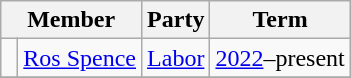<table class="wikitable">
<tr>
<th colspan="2">Member</th>
<th>Party</th>
<th>Term</th>
</tr>
<tr>
<td> </td>
<td><a href='#'>Ros Spence</a></td>
<td><a href='#'>Labor</a></td>
<td><a href='#'>2022</a>–present</td>
</tr>
<tr>
</tr>
</table>
